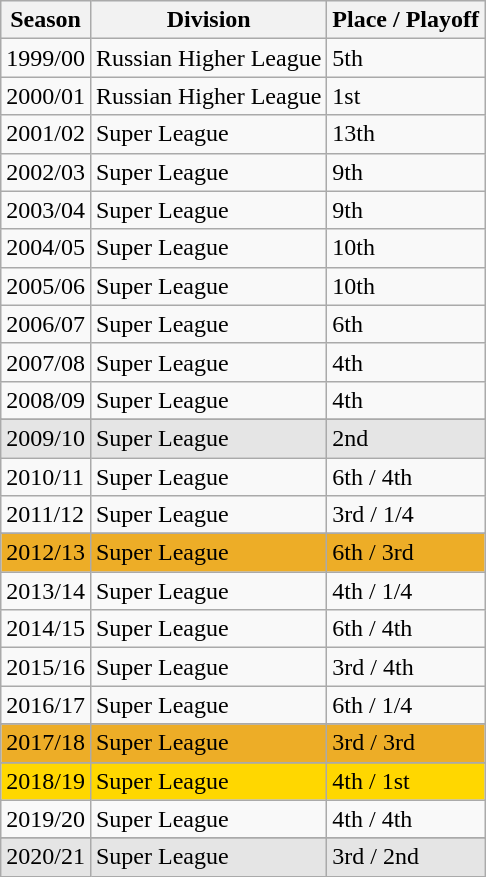<table class="wikitable">
<tr style="background:#f0f6fa;">
<th><strong>Season</strong></th>
<th><strong>Division</strong></th>
<th><strong>Place / Playoff</strong></th>
</tr>
<tr>
<td>1999/00</td>
<td>Russian Higher League</td>
<td>5th</td>
</tr>
<tr>
<td>2000/01</td>
<td>Russian Higher League</td>
<td>1st</td>
</tr>
<tr>
<td>2001/02</td>
<td>Super League</td>
<td>13th</td>
</tr>
<tr>
<td>2002/03</td>
<td>Super League</td>
<td>9th</td>
</tr>
<tr>
<td>2003/04</td>
<td>Super League</td>
<td>9th</td>
</tr>
<tr>
<td>2004/05</td>
<td>Super League</td>
<td>10th</td>
</tr>
<tr>
<td>2005/06</td>
<td>Super League</td>
<td>10th</td>
</tr>
<tr>
<td>2006/07</td>
<td>Super League</td>
<td>6th</td>
</tr>
<tr>
<td>2007/08</td>
<td>Super League</td>
<td>4th</td>
</tr>
<tr>
<td>2008/09</td>
<td>Super League</td>
<td>4th</td>
</tr>
<tr>
</tr>
<tr bgcolor="#E5E5E5">
<td>2009/10</td>
<td>Super League</td>
<td>2nd</td>
</tr>
<tr>
<td>2010/11</td>
<td>Super League</td>
<td>6th / 4th</td>
</tr>
<tr>
<td>2011/12</td>
<td>Super League</td>
<td>3rd / 1/4</td>
</tr>
<tr>
</tr>
<tr bgcolor="#EDAD27">
<td>2012/13</td>
<td>Super League</td>
<td>6th / 3rd</td>
</tr>
<tr>
<td>2013/14</td>
<td>Super League</td>
<td>4th / 1/4</td>
</tr>
<tr>
<td>2014/15</td>
<td>Super League</td>
<td>6th / 4th</td>
</tr>
<tr>
<td>2015/16</td>
<td>Super League</td>
<td>3rd / 4th</td>
</tr>
<tr>
<td>2016/17</td>
<td>Super League</td>
<td>6th / 1/4</td>
</tr>
<tr>
</tr>
<tr bgcolor="#EDAD27">
<td>2017/18</td>
<td>Super League</td>
<td>3rd / 3rd</td>
</tr>
<tr>
</tr>
<tr bgcolor="gold">
<td>2018/19</td>
<td>Super League</td>
<td>4th / 1st</td>
</tr>
<tr>
<td>2019/20</td>
<td>Super League</td>
<td>4th / 4th</td>
</tr>
<tr>
</tr>
<tr bgcolor="#E5E5E5">
<td>2020/21</td>
<td>Super League</td>
<td>3rd / 2nd</td>
</tr>
</table>
